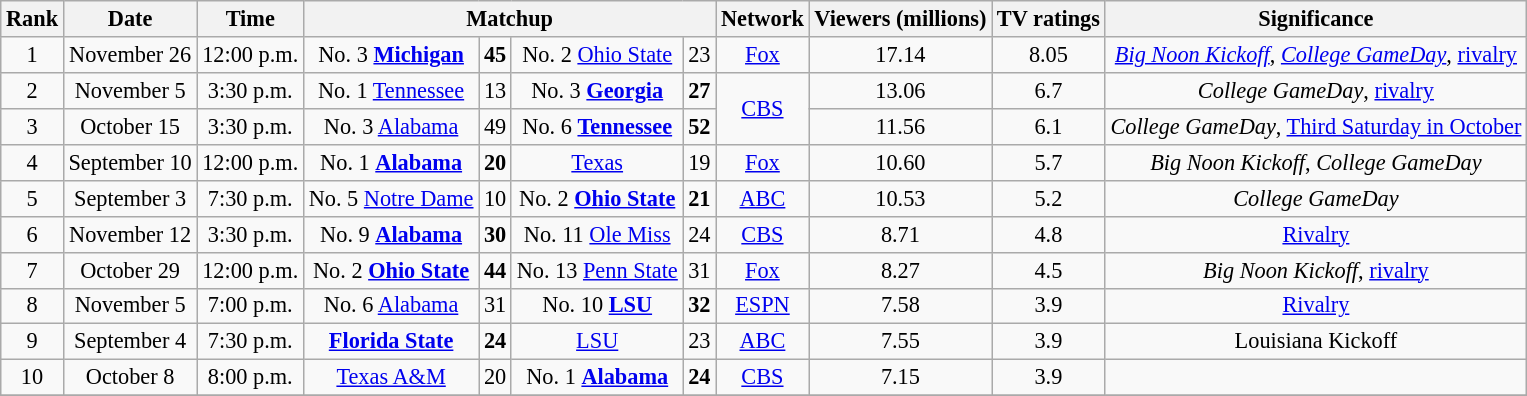<table class="wikitable" style="font-size: 93%; text-align:center;">
<tr>
<th>Rank</th>
<th>Date</th>
<th>Time</th>
<th colspan=4>Matchup</th>
<th>Network</th>
<th>Viewers (millions)</th>
<th>TV ratings</th>
<th>Significance</th>
</tr>
<tr>
<td>1</td>
<td>November 26</td>
<td>12:00 p.m.</td>
<td>No. 3 <strong><a href='#'>Michigan</a></strong></td>
<td><strong>45</strong></td>
<td>No. 2 <a href='#'>Ohio State</a></td>
<td>23</td>
<td><a href='#'>Fox</a></td>
<td>17.14</td>
<td>8.05</td>
<td><em><a href='#'>Big Noon Kickoff</a></em>, <em><a href='#'>College GameDay</a></em>, <a href='#'>rivalry</a></td>
</tr>
<tr>
<td>2</td>
<td>November 5</td>
<td>3:30 p.m.</td>
<td>No. 1 <a href='#'>Tennessee</a></td>
<td>13</td>
<td>No. 3 <strong><a href='#'>Georgia</a></strong></td>
<td><strong>27</strong></td>
<td rowspan=2><a href='#'>CBS</a></td>
<td>13.06</td>
<td>6.7</td>
<td><em>College GameDay</em>, <a href='#'>rivalry</a></td>
</tr>
<tr>
<td>3</td>
<td>October 15</td>
<td>3:30 p.m.</td>
<td>No. 3 <a href='#'>Alabama</a></td>
<td>49</td>
<td>No. 6 <strong><a href='#'>Tennessee</a></strong></td>
<td><strong>52</strong></td>
<td>11.56</td>
<td>6.1</td>
<td><em>College GameDay</em>, <a href='#'>Third Saturday in October</a></td>
</tr>
<tr>
<td>4</td>
<td>September 10</td>
<td>12:00 p.m.</td>
<td>No. 1 <strong><a href='#'>Alabama</a></strong></td>
<td><strong>20 </strong></td>
<td><a href='#'>Texas</a></td>
<td>19</td>
<td><a href='#'>Fox</a></td>
<td>10.60</td>
<td>5.7</td>
<td><em>Big Noon Kickoff</em>, <em>College GameDay</em></td>
</tr>
<tr>
<td>5</td>
<td>September 3</td>
<td>7:30 p.m.</td>
<td>No. 5 <a href='#'>Notre Dame</a></td>
<td>10</td>
<td>No. 2 <strong><a href='#'>Ohio State</a></strong></td>
<td><strong>21</strong></td>
<td><a href='#'>ABC</a></td>
<td>10.53</td>
<td>5.2</td>
<td><em>College GameDay</em></td>
</tr>
<tr>
<td>6</td>
<td>November 12</td>
<td>3:30 p.m.</td>
<td>No. 9 <strong><a href='#'>Alabama</a></strong></td>
<td><strong>30</strong></td>
<td>No. 11 <a href='#'>Ole Miss</a></td>
<td>24</td>
<td><a href='#'>CBS</a></td>
<td>8.71</td>
<td>4.8</td>
<td><a href='#'>Rivalry</a></td>
</tr>
<tr>
<td>7</td>
<td>October 29</td>
<td>12:00 p.m.</td>
<td>No. 2 <strong><a href='#'>Ohio State</a></strong></td>
<td><strong>44</strong></td>
<td>No. 13 <a href='#'>Penn State</a></td>
<td>31</td>
<td><a href='#'>Fox</a></td>
<td>8.27</td>
<td>4.5</td>
<td><em>Big Noon Kickoff</em>, <a href='#'>rivalry</a></td>
</tr>
<tr>
<td>8</td>
<td>November 5</td>
<td>7:00 p.m.</td>
<td>No. 6 <a href='#'>Alabama</a></td>
<td>31</td>
<td>No. 10 <strong><a href='#'>LSU</a></strong></td>
<td><strong>32</strong></td>
<td><a href='#'>ESPN</a></td>
<td>7.58</td>
<td>3.9</td>
<td><a href='#'>Rivalry</a></td>
</tr>
<tr>
<td>9</td>
<td>September 4</td>
<td>7:30 p.m.</td>
<td><strong><a href='#'>Florida State</a></strong></td>
<td><strong>24</strong></td>
<td><a href='#'>LSU</a></td>
<td>23</td>
<td><a href='#'>ABC</a></td>
<td>7.55</td>
<td>3.9</td>
<td>Louisiana Kickoff</td>
</tr>
<tr>
<td>10</td>
<td>October 8</td>
<td>8:00 p.m.</td>
<td><a href='#'>Texas A&M</a></td>
<td>20</td>
<td>No. 1 <strong><a href='#'>Alabama</a></strong></td>
<td><strong>24</strong></td>
<td><a href='#'>CBS</a></td>
<td>7.15</td>
<td>3.9</td>
<td></td>
</tr>
<tr>
</tr>
</table>
